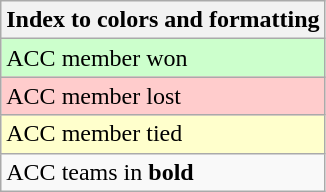<table class="wikitable">
<tr>
<th>Index to colors and formatting</th>
</tr>
<tr style="background:#cfc;">
<td>ACC member won</td>
</tr>
<tr style="background:#fcc;">
<td>ACC member lost</td>
</tr>
<tr style="background:#ffc;">
<td>ACC member tied</td>
</tr>
<tr>
<td>ACC teams in <strong>bold</strong></td>
</tr>
</table>
